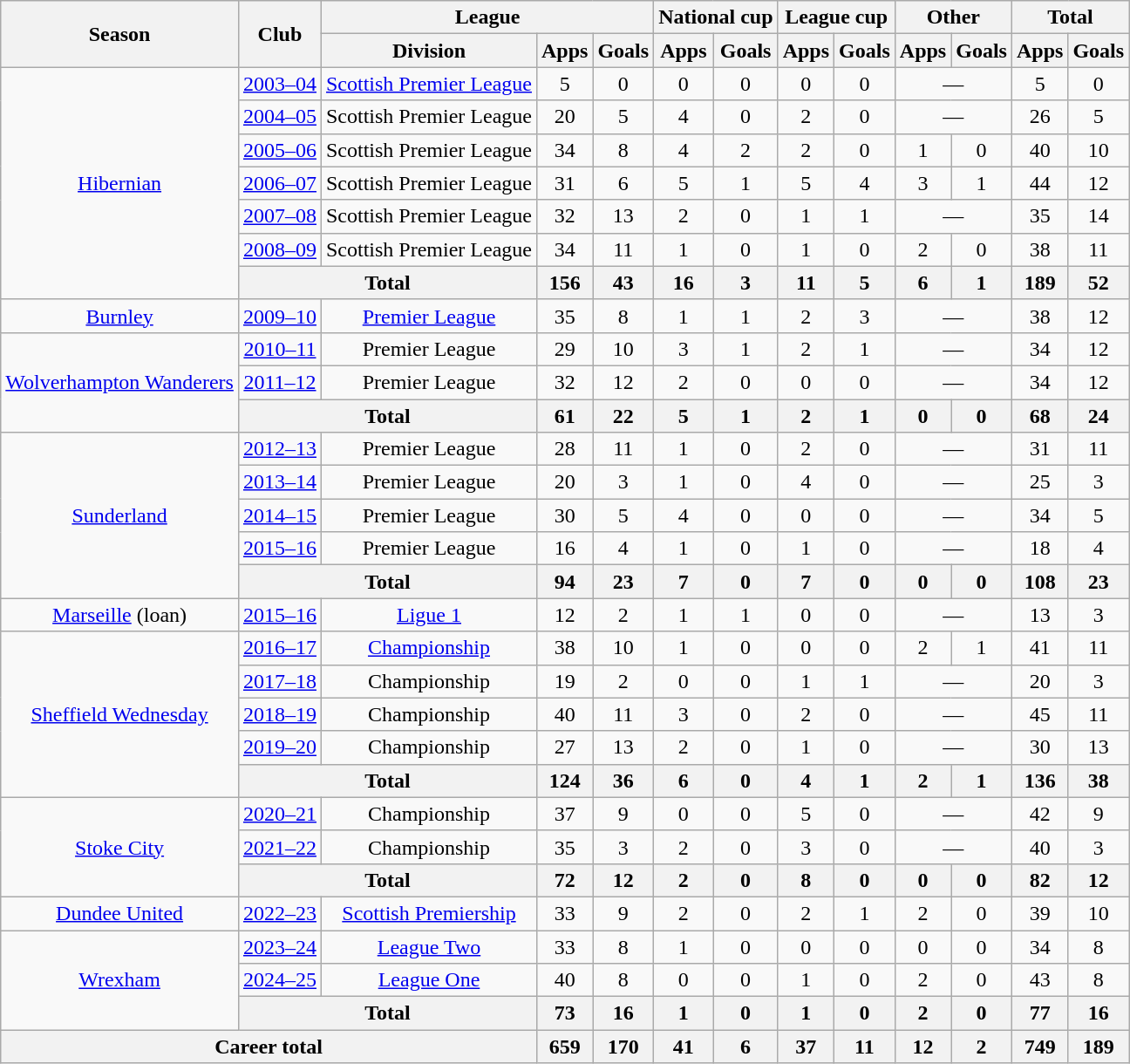<table class="wikitable" style="text-align:center">
<tr>
<th rowspan="2">Season</th>
<th rowspan="2">Club</th>
<th colspan="3">League</th>
<th colspan="2">National cup</th>
<th colspan="2">League cup</th>
<th colspan="2">Other</th>
<th colspan="2">Total</th>
</tr>
<tr>
<th>Division</th>
<th>Apps</th>
<th>Goals</th>
<th>Apps</th>
<th>Goals</th>
<th>Apps</th>
<th>Goals</th>
<th>Apps</th>
<th>Goals</th>
<th>Apps</th>
<th>Goals</th>
</tr>
<tr>
<td rowspan=7><a href='#'>Hibernian</a></td>
<td><a href='#'>2003–04</a></td>
<td><a href='#'>Scottish Premier League</a></td>
<td>5</td>
<td>0</td>
<td>0</td>
<td>0</td>
<td>0</td>
<td>0</td>
<td colspan="2">—</td>
<td>5</td>
<td>0</td>
</tr>
<tr>
<td><a href='#'>2004–05</a></td>
<td>Scottish Premier League</td>
<td>20</td>
<td>5</td>
<td>4</td>
<td>0</td>
<td>2</td>
<td>0</td>
<td colspan="2">—</td>
<td>26</td>
<td>5</td>
</tr>
<tr>
<td><a href='#'>2005–06</a></td>
<td>Scottish Premier League</td>
<td>34</td>
<td>8</td>
<td>4</td>
<td>2</td>
<td>2</td>
<td>0</td>
<td>1</td>
<td>0</td>
<td>40</td>
<td>10</td>
</tr>
<tr>
<td><a href='#'>2006–07</a></td>
<td>Scottish Premier League</td>
<td>31</td>
<td>6</td>
<td>5</td>
<td>1</td>
<td>5</td>
<td>4</td>
<td>3</td>
<td>1</td>
<td>44</td>
<td>12</td>
</tr>
<tr>
<td><a href='#'>2007–08</a></td>
<td>Scottish Premier League</td>
<td>32</td>
<td>13</td>
<td>2</td>
<td>0</td>
<td>1</td>
<td>1</td>
<td colspan="2">—</td>
<td>35</td>
<td>14</td>
</tr>
<tr>
<td><a href='#'>2008–09</a></td>
<td>Scottish Premier League</td>
<td>34</td>
<td>11</td>
<td>1</td>
<td>0</td>
<td>1</td>
<td>0</td>
<td>2</td>
<td>0</td>
<td>38</td>
<td>11</td>
</tr>
<tr>
<th colspan="2">Total</th>
<th>156</th>
<th>43</th>
<th>16</th>
<th>3</th>
<th>11</th>
<th>5</th>
<th>6</th>
<th>1</th>
<th>189</th>
<th>52</th>
</tr>
<tr>
<td><a href='#'>Burnley</a></td>
<td><a href='#'>2009–10</a></td>
<td><a href='#'>Premier League</a></td>
<td>35</td>
<td>8</td>
<td>1</td>
<td>1</td>
<td>2</td>
<td>3</td>
<td colspan="2">—</td>
<td>38</td>
<td>12</td>
</tr>
<tr>
<td rowspan="3"><a href='#'>Wolverhampton Wanderers</a></td>
<td><a href='#'>2010–11</a></td>
<td>Premier League</td>
<td>29</td>
<td>10</td>
<td>3</td>
<td>1</td>
<td>2</td>
<td>1</td>
<td colspan="2">—</td>
<td>34</td>
<td>12</td>
</tr>
<tr>
<td><a href='#'>2011–12</a></td>
<td>Premier League</td>
<td>32</td>
<td>12</td>
<td>2</td>
<td>0</td>
<td>0</td>
<td>0</td>
<td colspan="2">—</td>
<td>34</td>
<td>12</td>
</tr>
<tr>
<th colspan="2">Total</th>
<th>61</th>
<th>22</th>
<th>5</th>
<th>1</th>
<th>2</th>
<th>1</th>
<th>0</th>
<th>0</th>
<th>68</th>
<th>24</th>
</tr>
<tr>
<td rowspan="5"><a href='#'>Sunderland</a></td>
<td><a href='#'>2012–13</a></td>
<td>Premier League</td>
<td>28</td>
<td>11</td>
<td>1</td>
<td>0</td>
<td>2</td>
<td>0</td>
<td colspan="2">—</td>
<td>31</td>
<td>11</td>
</tr>
<tr>
<td><a href='#'>2013–14</a></td>
<td>Premier League</td>
<td>20</td>
<td>3</td>
<td>1</td>
<td>0</td>
<td>4</td>
<td>0</td>
<td colspan="2">—</td>
<td>25</td>
<td>3</td>
</tr>
<tr>
<td><a href='#'>2014–15</a></td>
<td>Premier League</td>
<td>30</td>
<td>5</td>
<td>4</td>
<td>0</td>
<td>0</td>
<td>0</td>
<td colspan="2">—</td>
<td>34</td>
<td>5</td>
</tr>
<tr>
<td><a href='#'>2015–16</a></td>
<td>Premier League</td>
<td>16</td>
<td>4</td>
<td>1</td>
<td>0</td>
<td>1</td>
<td>0</td>
<td colspan="2">—</td>
<td>18</td>
<td>4</td>
</tr>
<tr>
<th colspan="2">Total</th>
<th>94</th>
<th>23</th>
<th>7</th>
<th>0</th>
<th>7</th>
<th>0</th>
<th>0</th>
<th>0</th>
<th>108</th>
<th>23</th>
</tr>
<tr>
<td><a href='#'>Marseille</a> (loan)</td>
<td><a href='#'>2015–16</a></td>
<td><a href='#'>Ligue 1</a></td>
<td>12</td>
<td>2</td>
<td>1</td>
<td>1</td>
<td>0</td>
<td>0</td>
<td colspan="2">—</td>
<td>13</td>
<td>3</td>
</tr>
<tr>
<td rowspan="5"><a href='#'>Sheffield Wednesday</a></td>
<td><a href='#'>2016–17</a></td>
<td><a href='#'>Championship</a></td>
<td>38</td>
<td>10</td>
<td>1</td>
<td>0</td>
<td>0</td>
<td>0</td>
<td>2</td>
<td>1</td>
<td>41</td>
<td>11</td>
</tr>
<tr>
<td><a href='#'>2017–18</a></td>
<td>Championship</td>
<td>19</td>
<td>2</td>
<td>0</td>
<td>0</td>
<td>1</td>
<td>1</td>
<td colspan="2">—</td>
<td>20</td>
<td>3</td>
</tr>
<tr>
<td><a href='#'>2018–19</a></td>
<td>Championship</td>
<td>40</td>
<td>11</td>
<td>3</td>
<td>0</td>
<td>2</td>
<td>0</td>
<td colspan="2">—</td>
<td>45</td>
<td>11</td>
</tr>
<tr>
<td><a href='#'>2019–20</a></td>
<td>Championship</td>
<td>27</td>
<td>13</td>
<td>2</td>
<td>0</td>
<td>1</td>
<td>0</td>
<td colspan="2">—</td>
<td>30</td>
<td>13</td>
</tr>
<tr>
<th colspan="2">Total</th>
<th>124</th>
<th>36</th>
<th>6</th>
<th>0</th>
<th>4</th>
<th>1</th>
<th>2</th>
<th>1</th>
<th>136</th>
<th>38</th>
</tr>
<tr>
<td rowspan="3"><a href='#'>Stoke City</a></td>
<td><a href='#'>2020–21</a></td>
<td>Championship</td>
<td>37</td>
<td>9</td>
<td>0</td>
<td>0</td>
<td>5</td>
<td>0</td>
<td colspan="2">—</td>
<td>42</td>
<td>9</td>
</tr>
<tr>
<td><a href='#'>2021–22</a></td>
<td>Championship</td>
<td>35</td>
<td>3</td>
<td>2</td>
<td>0</td>
<td>3</td>
<td>0</td>
<td colspan="2">—</td>
<td>40</td>
<td>3</td>
</tr>
<tr>
<th colspan="2">Total</th>
<th>72</th>
<th>12</th>
<th>2</th>
<th>0</th>
<th>8</th>
<th>0</th>
<th>0</th>
<th>0</th>
<th>82</th>
<th>12</th>
</tr>
<tr>
<td><a href='#'>Dundee United</a></td>
<td><a href='#'>2022–23</a></td>
<td><a href='#'>Scottish Premiership</a></td>
<td>33</td>
<td>9</td>
<td>2</td>
<td>0</td>
<td>2</td>
<td>1</td>
<td>2</td>
<td>0</td>
<td>39</td>
<td>10</td>
</tr>
<tr>
<td rowspan="3"><a href='#'>Wrexham</a></td>
<td><a href='#'>2023–24</a></td>
<td><a href='#'>League Two</a></td>
<td>33</td>
<td>8</td>
<td>1</td>
<td>0</td>
<td>0</td>
<td>0</td>
<td>0</td>
<td>0</td>
<td>34</td>
<td>8</td>
</tr>
<tr>
<td><a href='#'>2024–25</a></td>
<td><a href='#'>League One</a></td>
<td>40</td>
<td>8</td>
<td>0</td>
<td>0</td>
<td>1</td>
<td>0</td>
<td>2</td>
<td>0</td>
<td>43</td>
<td>8</td>
</tr>
<tr>
<th colspan="2">Total</th>
<th>73</th>
<th>16</th>
<th>1</th>
<th>0</th>
<th>1</th>
<th>0</th>
<th>2</th>
<th>0</th>
<th>77</th>
<th>16</th>
</tr>
<tr>
<th colspan="3">Career total</th>
<th>659</th>
<th>170</th>
<th>41</th>
<th>6</th>
<th>37</th>
<th>11</th>
<th>12</th>
<th>2</th>
<th>749</th>
<th>189</th>
</tr>
</table>
